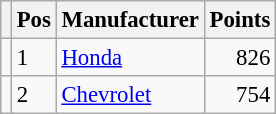<table class="wikitable" style="font-size: 95%;">
<tr>
<th></th>
<th>Pos</th>
<th>Manufacturer</th>
<th>Points</th>
</tr>
<tr>
<td align="left"></td>
<td>1</td>
<td> <a href='#'>Honda</a></td>
<td align="right">826</td>
</tr>
<tr>
<td align="left"></td>
<td>2</td>
<td> <a href='#'>Chevrolet</a></td>
<td align="right">754</td>
</tr>
</table>
